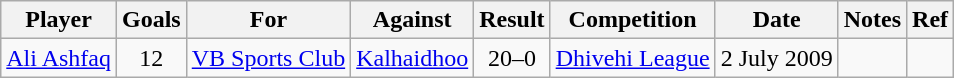<table class="wikitable" style="text-align:center;">
<tr>
<th>Player</th>
<th>Goals</th>
<th>For</th>
<th>Against</th>
<th>Result</th>
<th>Competition</th>
<th>Date</th>
<th>Notes</th>
<th>Ref</th>
</tr>
<tr>
<td align="left"><a href='#'>Ali Ashfaq</a></td>
<td>12</td>
<td><a href='#'>VB Sports Club</a></td>
<td><a href='#'>Kalhaidhoo</a></td>
<td>20–0</td>
<td><a href='#'>Dhivehi League</a></td>
<td>2 July 2009</td>
<td></td>
<td></td>
</tr>
</table>
